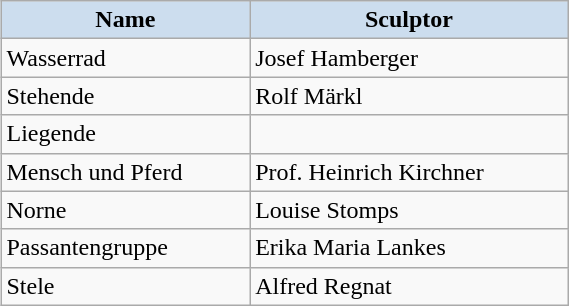<table class=wikitable style="float: right; width:30%">
<tr>
<th style="background:#CCDDEE;">Name</th>
<th style="background:#CCDDEE;">Sculptor</th>
</tr>
<tr>
<td>Wasserrad</td>
<td>Josef Hamberger</td>
</tr>
<tr>
<td>Stehende</td>
<td>Rolf Märkl</td>
</tr>
<tr>
<td>Liegende</td>
<td></td>
</tr>
<tr>
<td>Mensch und Pferd</td>
<td>Prof. Heinrich Kirchner</td>
</tr>
<tr>
<td>Norne</td>
<td>Louise Stomps</td>
</tr>
<tr>
<td>Passantengruppe</td>
<td>Erika Maria Lankes</td>
</tr>
<tr>
<td>Stele</td>
<td>Alfred Regnat</td>
</tr>
</table>
